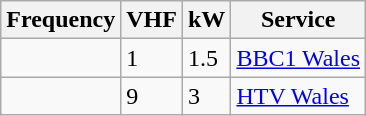<table class="wikitable sortable">
<tr>
<th>Frequency</th>
<th>VHF</th>
<th>kW</th>
<th>Service</th>
</tr>
<tr>
<td></td>
<td>1</td>
<td>1.5</td>
<td><a href='#'>BBC1 Wales</a></td>
</tr>
<tr>
<td></td>
<td>9</td>
<td>3</td>
<td><a href='#'>HTV Wales</a></td>
</tr>
</table>
